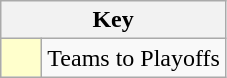<table class="wikitable" style="text-align: center;">
<tr>
<th colspan=2>Key</th>
</tr>
<tr>
<td style="background:#ffffcc; width:20px;"></td>
<td align=left>Teams to Playoffs</td>
</tr>
</table>
